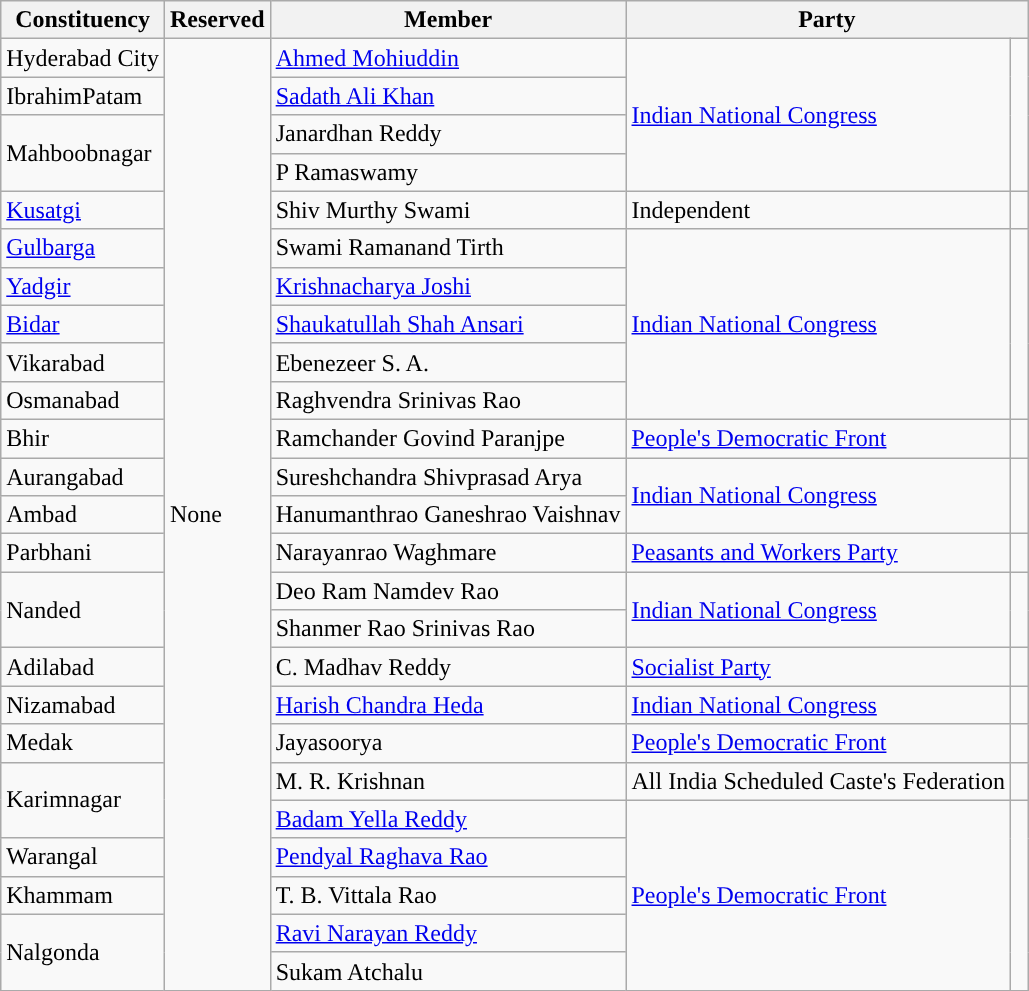<table class="wikitable">
<tr>
<th>Constituency</th>
<th>Reserved</th>
<th>Member</th>
<th colspan=2>Party</th>
</tr>
<tr>
<td>Hyderabad City</td>
<td rowspan=25>None</td>
<td><a href='#'>Ahmed Mohiuddin</a></td>
<td rowspan=4><a href='#'>Indian National Congress</a></td>
<td rowspan=4 width="4px" style="background-color: "></td>
</tr>
<tr>
<td>IbrahimPatam</td>
<td><a href='#'>Sadath Ali Khan</a></td>
</tr>
<tr>
<td rowspan=2>Mahboobnagar</td>
<td>Janardhan Reddy</td>
</tr>
<tr>
<td>P Ramaswamy</td>
</tr>
<tr>
<td><a href='#'>Kusatgi</a></td>
<td>Shiv Murthy Swami</td>
<td>Independent</td>
<td></td>
</tr>
<tr>
<td><a href='#'>Gulbarga</a></td>
<td>Swami Ramanand Tirth</td>
<td rowspan=5><a href='#'>Indian National Congress</a></td>
<td rowspan=5 width="4px" style="background-color: "></td>
</tr>
<tr>
<td><a href='#'>Yadgir</a></td>
<td><a href='#'>Krishnacharya Joshi</a></td>
</tr>
<tr>
<td><a href='#'>Bidar</a></td>
<td><a href='#'>Shaukatullah Shah Ansari</a></td>
</tr>
<tr>
<td>Vikarabad</td>
<td>Ebenezeer S. A.</td>
</tr>
<tr>
<td>Osmanabad</td>
<td>Raghvendra Srinivas Rao</td>
</tr>
<tr>
<td>Bhir</td>
<td>Ramchander Govind Paranjpe</td>
<td><a href='#'>People's Democratic Front</a></td>
<td></td>
</tr>
<tr>
<td>Aurangabad</td>
<td>Sureshchandra Shivprasad Arya</td>
<td rowspan=2><a href='#'>Indian National Congress</a></td>
<td rowspan=2 width="4px" style="background-color: "></td>
</tr>
<tr>
<td>Ambad</td>
<td>Hanumanthrao Ganeshrao Vaishnav</td>
</tr>
<tr>
<td>Parbhani</td>
<td>Narayanrao Waghmare</td>
<td><a href='#'>Peasants and Workers Party</a></td>
<td rowspan=1 width="4px" style="background-color: "></td>
</tr>
<tr>
<td rowspan=2>Nanded</td>
<td>Deo Ram Namdev Rao</td>
<td rowspan=2><a href='#'>Indian National Congress</a></td>
<td rowspan=2 width="4px" style="background-color: "></td>
</tr>
<tr>
<td>Shanmer Rao Srinivas Rao</td>
</tr>
<tr>
<td>Adilabad</td>
<td>C. Madhav Reddy</td>
<td><a href='#'>Socialist Party</a></td>
<td></td>
</tr>
<tr>
<td>Nizamabad</td>
<td><a href='#'>Harish Chandra Heda</a></td>
<td><a href='#'>Indian National Congress</a></td>
<td style="background-color: "></td>
</tr>
<tr>
<td>Medak</td>
<td>Jayasoorya</td>
<td><a href='#'>People's Democratic Front</a></td>
<td></td>
</tr>
<tr>
<td rowspan=2>Karimnagar</td>
<td>M. R. Krishnan</td>
<td>All India Scheduled Caste's Federation</td>
<td></td>
</tr>
<tr>
<td><a href='#'>Badam Yella Reddy</a></td>
<td rowspan=5><a href='#'>People's Democratic Front</a></td>
<td rowspan=5 width="4px" style="background-color: "></td>
</tr>
<tr>
<td>Warangal</td>
<td><a href='#'>Pendyal Raghava Rao</a></td>
</tr>
<tr>
<td>Khammam</td>
<td>T. B. Vittala Rao</td>
</tr>
<tr>
<td rowspan=2>Nalgonda</td>
<td><a href='#'>Ravi Narayan Reddy</a></td>
</tr>
<tr>
<td>Sukam Atchalu</td>
</tr>
</table>
